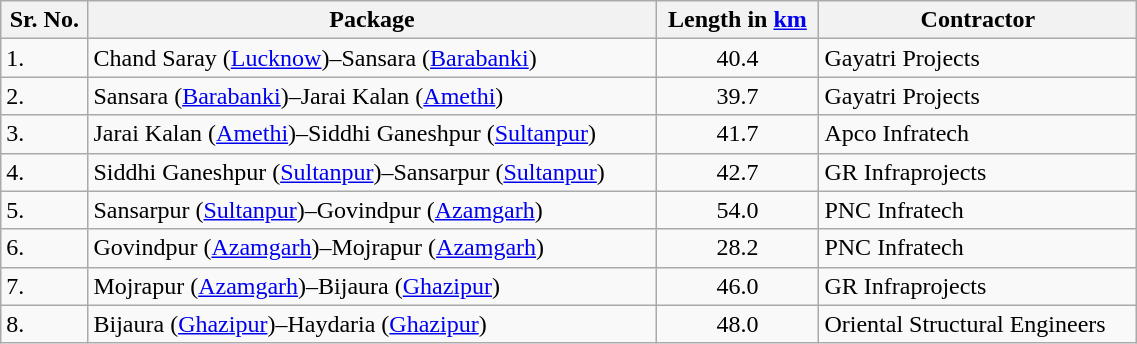<table class="wikitable sortable" width=60%>
<tr>
<th>Sr.  No.</th>
<th>Package</th>
<th>Length in <a href='#'>km</a></th>
<th>Contractor</th>
</tr>
<tr>
<td>1.</td>
<td>Chand Saray (<a href='#'>Lucknow</a>)–Sansara (<a href='#'>Barabanki</a>)</td>
<td style="text-align:center;">40.4</td>
<td>Gayatri Projects</td>
</tr>
<tr>
<td>2.</td>
<td>Sansara (<a href='#'>Barabanki</a>)–Jarai Kalan (<a href='#'>Amethi</a>)</td>
<td style="text-align:center;">39.7</td>
<td>Gayatri Projects</td>
</tr>
<tr>
<td>3.</td>
<td>Jarai Kalan (<a href='#'>Amethi</a>)–Siddhi Ganeshpur (<a href='#'>Sultanpur</a>)</td>
<td style="text-align:center;">41.7</td>
<td>Apco Infratech</td>
</tr>
<tr>
<td>4.</td>
<td>Siddhi Ganeshpur (<a href='#'>Sultanpur</a>)–Sansarpur (<a href='#'>Sultanpur</a>)</td>
<td style="text-align:center;">42.7</td>
<td>GR Infraprojects</td>
</tr>
<tr>
<td>5.</td>
<td>Sansarpur (<a href='#'>Sultanpur</a>)–Govindpur (<a href='#'>Azamgarh</a>)</td>
<td style="text-align:center;">54.0</td>
<td>PNC Infratech</td>
</tr>
<tr>
<td>6.</td>
<td>Govindpur (<a href='#'>Azamgarh</a>)–Mojrapur (<a href='#'>Azamgarh</a>)</td>
<td style="text-align:center;">28.2</td>
<td>PNC Infratech</td>
</tr>
<tr>
<td>7.</td>
<td>Mojrapur (<a href='#'>Azamgarh</a>)–Bijaura (<a href='#'>Ghazipur</a>)</td>
<td style="text-align:center;">46.0</td>
<td>GR Infraprojects</td>
</tr>
<tr>
<td>8.</td>
<td>Bijaura (<a href='#'>Ghazipur</a>)–Haydaria (<a href='#'>Ghazipur</a>)</td>
<td style="text-align:center;">48.0</td>
<td>Oriental Structural Engineers</td>
</tr>
</table>
